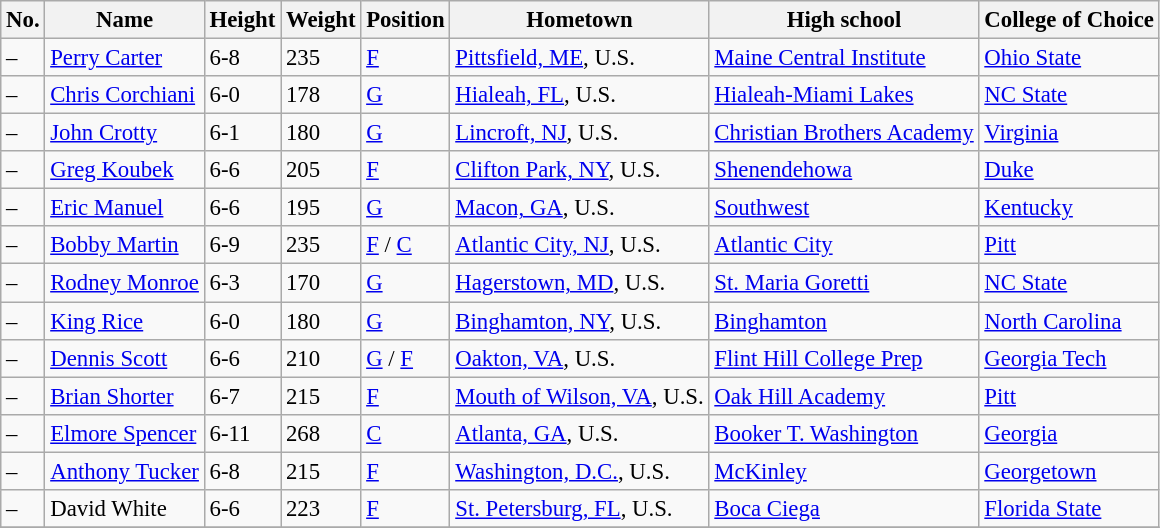<table class="wikitable sortable" style="font-size: 95%;">
<tr>
<th>No.</th>
<th>Name</th>
<th>Height</th>
<th>Weight</th>
<th>Position</th>
<th>Hometown</th>
<th>High school</th>
<th>College of Choice</th>
</tr>
<tr>
<td>–</td>
<td><a href='#'>Perry Carter</a></td>
<td>6-8</td>
<td>235</td>
<td><a href='#'>F</a></td>
<td><a href='#'>Pittsfield, ME</a>, U.S.</td>
<td><a href='#'>Maine Central Institute</a></td>
<td><a href='#'>Ohio State</a></td>
</tr>
<tr>
<td>–</td>
<td><a href='#'>Chris Corchiani</a></td>
<td>6-0</td>
<td>178</td>
<td><a href='#'>G</a></td>
<td><a href='#'>Hialeah, FL</a>, U.S.</td>
<td><a href='#'>Hialeah-Miami Lakes</a></td>
<td><a href='#'>NC State</a></td>
</tr>
<tr>
<td>–</td>
<td><a href='#'>John Crotty</a></td>
<td>6-1</td>
<td>180</td>
<td><a href='#'>G</a></td>
<td><a href='#'>Lincroft, NJ</a>, U.S.</td>
<td><a href='#'>Christian Brothers Academy</a></td>
<td><a href='#'>Virginia</a></td>
</tr>
<tr>
<td>–</td>
<td><a href='#'>Greg Koubek</a></td>
<td>6-6</td>
<td>205</td>
<td><a href='#'>F</a></td>
<td><a href='#'>Clifton Park, NY</a>, U.S.</td>
<td><a href='#'>Shenendehowa</a></td>
<td><a href='#'>Duke</a></td>
</tr>
<tr>
<td>–</td>
<td><a href='#'>Eric Manuel</a></td>
<td>6-6</td>
<td>195</td>
<td><a href='#'>G</a></td>
<td><a href='#'>Macon, GA</a>, U.S.</td>
<td><a href='#'>Southwest</a></td>
<td><a href='#'>Kentucky</a></td>
</tr>
<tr>
<td>–</td>
<td><a href='#'>Bobby Martin</a></td>
<td>6-9</td>
<td>235</td>
<td><a href='#'>F</a> / <a href='#'>C</a></td>
<td><a href='#'>Atlantic City, NJ</a>, U.S.</td>
<td><a href='#'>Atlantic City</a></td>
<td><a href='#'>Pitt</a></td>
</tr>
<tr>
<td>–</td>
<td><a href='#'>Rodney Monroe</a></td>
<td>6-3</td>
<td>170</td>
<td><a href='#'>G</a></td>
<td><a href='#'>Hagerstown, MD</a>, U.S.</td>
<td><a href='#'>St. Maria Goretti</a></td>
<td><a href='#'>NC State</a></td>
</tr>
<tr>
<td>–</td>
<td><a href='#'>King Rice</a></td>
<td>6-0</td>
<td>180</td>
<td><a href='#'>G</a></td>
<td><a href='#'>Binghamton, NY</a>, U.S.</td>
<td><a href='#'>Binghamton</a></td>
<td><a href='#'>North Carolina</a></td>
</tr>
<tr>
<td>–</td>
<td><a href='#'>Dennis Scott</a></td>
<td>6-6</td>
<td>210</td>
<td><a href='#'>G</a> / <a href='#'>F</a></td>
<td><a href='#'>Oakton, VA</a>, U.S.</td>
<td><a href='#'>Flint Hill College Prep</a></td>
<td><a href='#'>Georgia Tech</a></td>
</tr>
<tr>
<td>–</td>
<td><a href='#'>Brian Shorter</a></td>
<td>6-7</td>
<td>215</td>
<td><a href='#'>F</a></td>
<td><a href='#'>Mouth of Wilson, VA</a>, U.S.</td>
<td><a href='#'>Oak Hill Academy</a></td>
<td><a href='#'>Pitt</a></td>
</tr>
<tr>
<td>–</td>
<td><a href='#'>Elmore Spencer</a></td>
<td>6-11</td>
<td>268</td>
<td><a href='#'>C</a></td>
<td><a href='#'>Atlanta, GA</a>, U.S.</td>
<td><a href='#'>Booker T. Washington</a></td>
<td><a href='#'>Georgia</a></td>
</tr>
<tr>
<td>–</td>
<td><a href='#'>Anthony Tucker</a></td>
<td>6-8</td>
<td>215</td>
<td><a href='#'>F</a></td>
<td><a href='#'>Washington, D.C.</a>, U.S.</td>
<td><a href='#'>McKinley</a></td>
<td><a href='#'>Georgetown</a></td>
</tr>
<tr>
<td>–</td>
<td>David White</td>
<td>6-6</td>
<td>223</td>
<td><a href='#'>F</a></td>
<td><a href='#'>St. Petersburg, FL</a>, U.S.</td>
<td><a href='#'>Boca Ciega</a></td>
<td><a href='#'>Florida State</a></td>
</tr>
<tr>
</tr>
</table>
